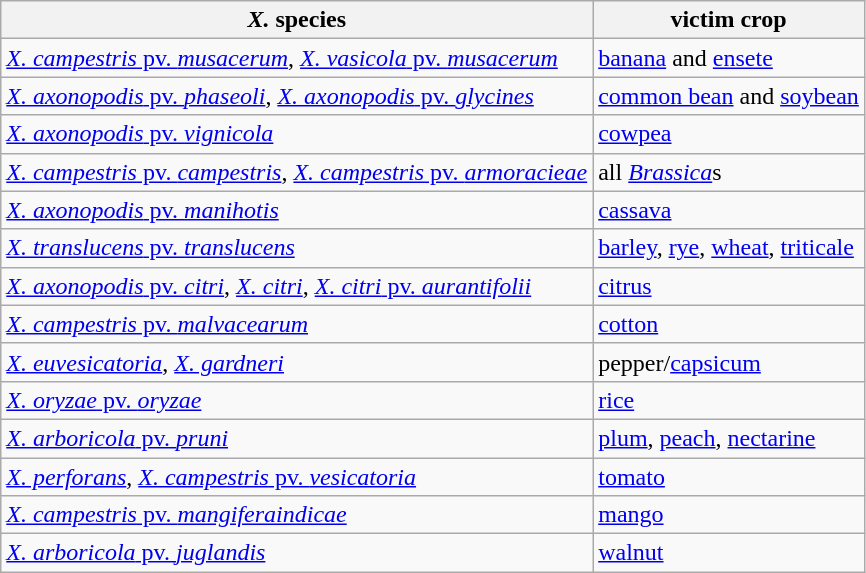<table class="wikitable">
<tr>
<th><em>X.</em> species</th>
<th>victim crop</th>
</tr>
<tr>
<td><a href='#'><em>X. campestris</em> pv. <em>musacerum</em></a>, <a href='#'><em>X. vasicola</em> pv. <em>musacerum</em></a></td>
<td><a href='#'>banana</a> and <a href='#'>ensete</a></td>
</tr>
<tr>
<td><a href='#'><em>X. axonopodis</em> pv. <em>phaseoli</em></a>, <a href='#'><em>X. axonopodis</em> pv. <em>glycines</em></a></td>
<td><a href='#'>common bean</a> and <a href='#'>soybean</a></td>
</tr>
<tr>
<td><a href='#'><em>X. axonopodis</em> pv. <em>vignicola</em></a></td>
<td><a href='#'>cowpea</a></td>
</tr>
<tr>
<td><a href='#'><em>X. campestris</em> pv. <em>campestris</em></a>, <a href='#'><em>X. campestris</em> pv. <em>armoracieae</em></a></td>
<td>all <em><a href='#'>Brassica</a></em>s</td>
</tr>
<tr>
<td><a href='#'><em>X. axonopodis</em> pv. <em>manihotis</em></a></td>
<td><a href='#'>cassava</a></td>
</tr>
<tr>
<td><a href='#'><em>X. translucens</em> pv. <em>translucens</em></a></td>
<td><a href='#'>barley</a>, <a href='#'>rye</a>, <a href='#'>wheat</a>, <a href='#'>triticale</a></td>
</tr>
<tr>
<td><a href='#'><em>X. axonopodis</em> pv. <em>citri</em></a>, <a href='#'><em>X. citri</em></a>, <a href='#'><em>X. citri</em> pv. <em>aurantifolii</em></a></td>
<td><a href='#'>citrus</a></td>
</tr>
<tr>
<td><a href='#'><em>X. campestris</em> pv. <em>malvacearum</em></a></td>
<td><a href='#'>cotton</a></td>
</tr>
<tr>
<td><a href='#'><em>X. euvesicatoria</em></a>, <a href='#'><em>X. gardneri</em></a></td>
<td>pepper/<a href='#'>capsicum</a></td>
</tr>
<tr>
<td><a href='#'><em>X. oryzae</em> pv. <em>oryzae</em></a></td>
<td><a href='#'>rice</a></td>
</tr>
<tr>
<td><a href='#'><em>X. arboricola</em> pv. <em>pruni</em></a></td>
<td><a href='#'>plum</a>, <a href='#'>peach</a>, <a href='#'>nectarine</a></td>
</tr>
<tr>
<td><a href='#'><em>X. perforans</em></a>, <a href='#'><em>X. campestris</em> pv. <em>vesicatoria</em></a></td>
<td><a href='#'>tomato</a></td>
</tr>
<tr>
<td><a href='#'><em>X. campestris</em> pv. <em>mangiferaindicae</em></a></td>
<td><a href='#'>mango</a></td>
</tr>
<tr>
<td><a href='#'><em>X. arboricola</em> pv. <em>juglandis</em></a></td>
<td><a href='#'>walnut</a></td>
</tr>
</table>
